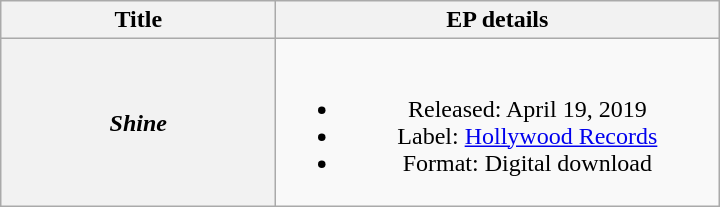<table class="wikitable plainrowheaders" style="text-align:center;">
<tr>
<th scope="col" style="width:11em;">Title</th>
<th scope="col" style="width:18em;">EP details</th>
</tr>
<tr>
<th scope="row"><em>Shine</em></th>
<td><br><ul><li>Released: April 19, 2019</li><li>Label: <a href='#'>Hollywood Records</a></li><li>Format: Digital download</li></ul></td>
</tr>
</table>
